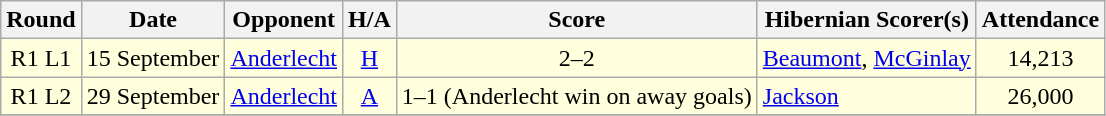<table class="wikitable" style="text-align:center">
<tr>
<th>Round</th>
<th>Date</th>
<th>Opponent</th>
<th>H/A</th>
<th>Score</th>
<th>Hibernian Scorer(s)</th>
<th>Attendance</th>
</tr>
<tr bgcolor=#FFFFDD>
<td>R1 L1</td>
<td align=left>15 September</td>
<td align=left> <a href='#'>Anderlecht</a></td>
<td><a href='#'>H</a></td>
<td>2–2</td>
<td align=left><a href='#'>Beaumont</a>, <a href='#'>McGinlay</a></td>
<td>14,213</td>
</tr>
<tr bgcolor=#FFFFDD>
<td>R1 L2</td>
<td align=left>29 September</td>
<td align=left> <a href='#'>Anderlecht</a></td>
<td><a href='#'>A</a></td>
<td>1–1 (Anderlecht win on away goals)</td>
<td align=left><a href='#'>Jackson</a></td>
<td>26,000</td>
</tr>
<tr>
</tr>
</table>
